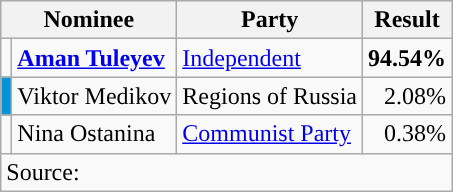<table class=wikitable style=text-align:right>
<tr>
<th colspan=2>Nominee</th>
<th>Party</th>
<th>Result</th>
</tr>
<tr>
<td style="background-color: "></td>
<td align=left><strong><a href='#'>Aman Tuleyev</a></strong></td>
<td align=left><a href='#'>Independent</a></td>
<td><strong>94.54%</strong></td>
</tr>
<tr>
<td style="background-color: #0095da"></td>
<td align=left>Viktor Medikov</td>
<td align=left>Regions of Russia</td>
<td>2.08%</td>
</tr>
<tr>
<td style="background-color: "></td>
<td align=left>Nina Ostanina</td>
<td align=left><a href='#'>Communist Party</a></td>
<td>0.38%</td>
</tr>
<tr>
<td align=left colspan=6>Source: </td>
</tr>
</table>
